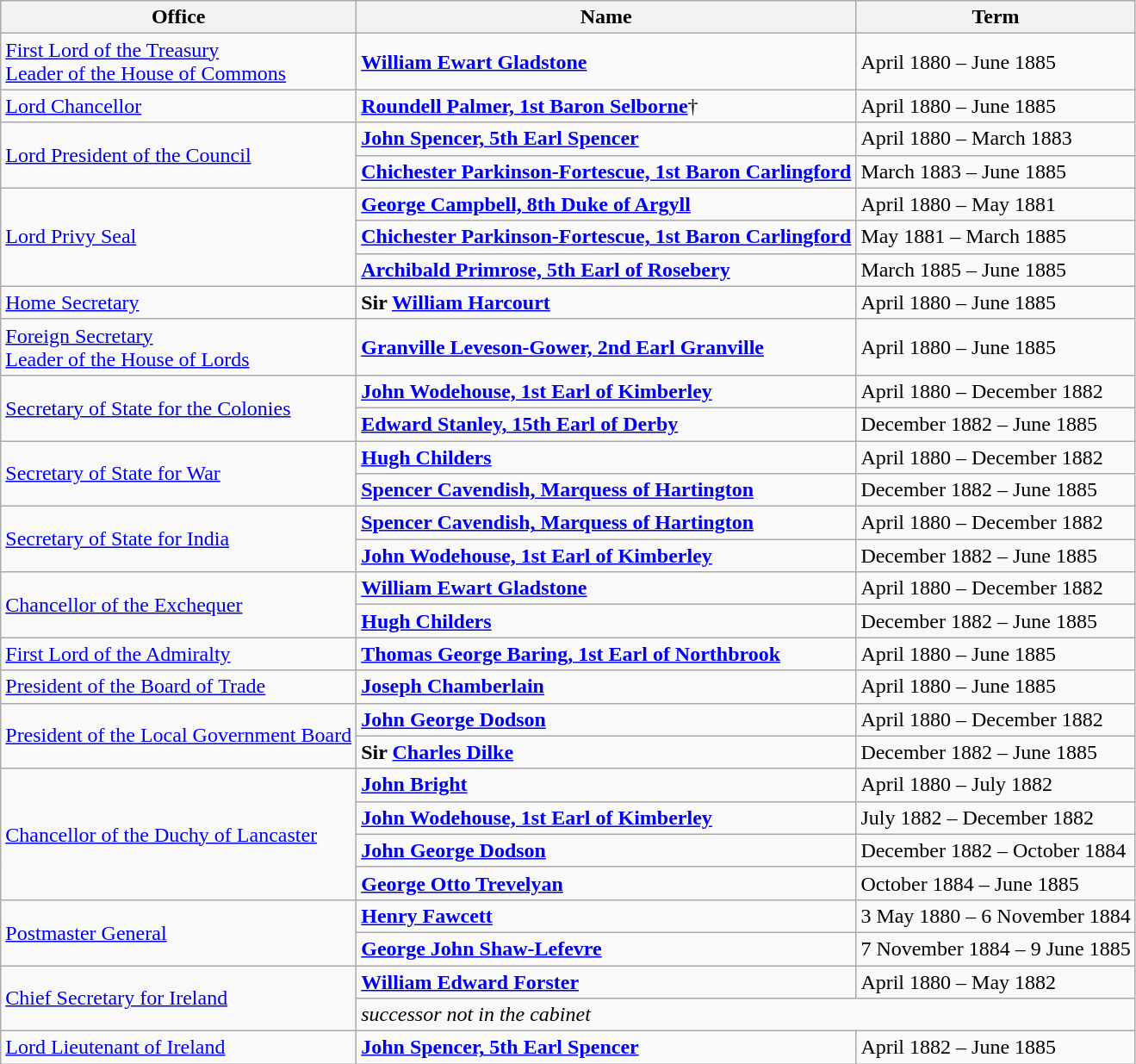<table class=wikitable>
<tr>
<th>Office</th>
<th>Name</th>
<th>Term</th>
</tr>
<tr>
<td><a href='#'>First Lord of the Treasury</a><br><a href='#'>Leader of the House of Commons</a></td>
<td><strong><a href='#'>William Ewart Gladstone</a></strong></td>
<td>April 1880 – June 1885</td>
</tr>
<tr>
<td><a href='#'>Lord Chancellor</a></td>
<td><strong><a href='#'>Roundell Palmer, 1st Baron Selborne</a></strong>†</td>
<td>April 1880 – June 1885</td>
</tr>
<tr>
<td rowspan=2><a href='#'>Lord President of the Council</a></td>
<td><strong><a href='#'>John Spencer, 5th Earl Spencer</a></strong></td>
<td>April 1880 – March 1883</td>
</tr>
<tr>
<td><strong><a href='#'>Chichester Parkinson-Fortescue, 1st Baron Carlingford</a></strong></td>
<td>March 1883 – June 1885</td>
</tr>
<tr>
<td rowspan=3><a href='#'>Lord Privy Seal</a></td>
<td><strong><a href='#'>George Campbell, 8th Duke of Argyll</a></strong></td>
<td>April 1880 – May 1881</td>
</tr>
<tr>
<td><strong><a href='#'>Chichester Parkinson-Fortescue, 1st Baron Carlingford</a></strong></td>
<td>May 1881 – March 1885</td>
</tr>
<tr>
<td><strong><a href='#'>Archibald Primrose, 5th Earl of Rosebery</a></strong></td>
<td>March 1885 – June 1885</td>
</tr>
<tr>
<td><a href='#'>Home Secretary</a></td>
<td><strong>Sir <a href='#'>William Harcourt</a></strong></td>
<td>April 1880 – June 1885</td>
</tr>
<tr>
<td><a href='#'>Foreign Secretary</a><br><a href='#'>Leader of the House of Lords</a></td>
<td><strong><a href='#'>Granville Leveson-Gower, 2nd Earl Granville</a></strong></td>
<td>April 1880 – June 1885</td>
</tr>
<tr>
<td rowspan=2><a href='#'>Secretary of State for the Colonies</a></td>
<td><strong><a href='#'>John Wodehouse, 1st Earl of Kimberley</a></strong></td>
<td>April 1880 – December 1882</td>
</tr>
<tr>
<td><strong><a href='#'>Edward Stanley, 15th Earl of Derby</a></strong></td>
<td>December 1882 – June 1885</td>
</tr>
<tr>
<td rowspan=2><a href='#'>Secretary of State for War</a></td>
<td><strong><a href='#'>Hugh Childers</a></strong></td>
<td>April 1880 – December 1882</td>
</tr>
<tr>
<td><strong><a href='#'>Spencer Cavendish, Marquess of Hartington</a></strong></td>
<td>December 1882 – June 1885</td>
</tr>
<tr>
<td rowspan=2><a href='#'>Secretary of State for India</a></td>
<td><strong><a href='#'>Spencer Cavendish, Marquess of Hartington</a></strong></td>
<td>April 1880 – December 1882</td>
</tr>
<tr>
<td><strong><a href='#'>John Wodehouse, 1st Earl of Kimberley</a></strong></td>
<td>December 1882 – June 1885</td>
</tr>
<tr>
<td rowspan=2><a href='#'>Chancellor of the Exchequer</a></td>
<td><strong><a href='#'>William Ewart Gladstone</a></strong></td>
<td>April 1880 – December 1882</td>
</tr>
<tr>
<td><strong><a href='#'>Hugh Childers</a></strong></td>
<td>December 1882 – June 1885</td>
</tr>
<tr>
<td><a href='#'>First Lord of the Admiralty</a></td>
<td><strong><a href='#'>Thomas George Baring, 1st Earl of Northbrook</a></strong></td>
<td>April 1880 – June 1885</td>
</tr>
<tr>
<td><a href='#'>President of the Board of Trade</a></td>
<td><strong><a href='#'>Joseph Chamberlain</a></strong></td>
<td>April 1880 – June 1885</td>
</tr>
<tr>
<td rowspan=2><a href='#'>President of the Local Government Board</a></td>
<td><strong><a href='#'>John George Dodson</a></strong></td>
<td>April 1880 – December 1882</td>
</tr>
<tr>
<td><strong>Sir <a href='#'>Charles Dilke</a></strong></td>
<td>December 1882 – June 1885</td>
</tr>
<tr>
<td rowspan=4><a href='#'>Chancellor of the Duchy of Lancaster</a></td>
<td><strong><a href='#'>John Bright</a></strong></td>
<td>April 1880 – July 1882</td>
</tr>
<tr>
<td><strong><a href='#'>John Wodehouse, 1st Earl of Kimberley</a></strong></td>
<td>July 1882 – December 1882</td>
</tr>
<tr>
<td><strong><a href='#'>John George Dodson</a></strong></td>
<td>December 1882 – October 1884</td>
</tr>
<tr>
<td><strong><a href='#'>George Otto Trevelyan</a></strong></td>
<td>October 1884 – June 1885</td>
</tr>
<tr>
<td rowspan=2><a href='#'>Postmaster General</a></td>
<td><strong><a href='#'>Henry Fawcett</a></strong></td>
<td>3 May 1880 – 6 November 1884</td>
</tr>
<tr>
<td><strong><a href='#'>George John Shaw-Lefevre</a></strong></td>
<td>7 November 1884 – 9 June 1885</td>
</tr>
<tr>
<td rowspan=2><a href='#'>Chief Secretary for Ireland</a></td>
<td><strong><a href='#'>William Edward Forster</a></strong></td>
<td>April 1880 – May 1882</td>
</tr>
<tr>
<td colspan=2><em>successor not in the cabinet</em></td>
</tr>
<tr>
<td><a href='#'>Lord Lieutenant of Ireland</a></td>
<td><strong><a href='#'>John Spencer, 5th Earl Spencer</a></strong></td>
<td>April 1882 – June 1885</td>
</tr>
</table>
